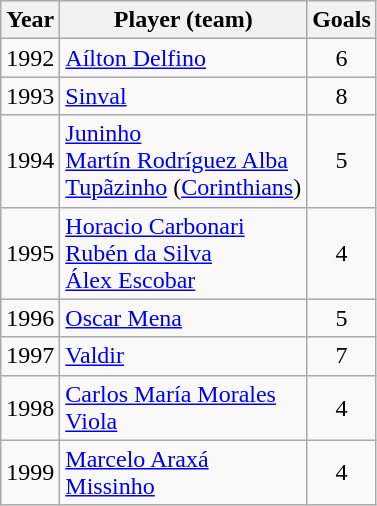<table class="wikitable">
<tr>
<th>Year</th>
<th>Player (team)</th>
<th>Goals</th>
</tr>
<tr>
<td>1992</td>
<td> <a href='#'>Aílton Delfino</a> </td>
<td align="center">6</td>
</tr>
<tr>
<td>1993</td>
<td> <a href='#'>Sinval</a> </td>
<td align="center">8</td>
</tr>
<tr>
<td>1994</td>
<td> <a href='#'>Juninho</a>  <br>  <a href='#'>Martín Rodríguez Alba</a>  <br>  <a href='#'>Tupãzinho</a> (<a href='#'>Corinthians</a>)</td>
<td align="center">5</td>
</tr>
<tr>
<td>1995</td>
<td> <a href='#'>Horacio Carbonari</a>  <br>  <a href='#'>Rubén da Silva</a>  <br>  <a href='#'>Álex Escobar</a> </td>
<td align="center">4</td>
</tr>
<tr>
<td>1996</td>
<td> <a href='#'>Oscar Mena</a> </td>
<td align="center">5</td>
</tr>
<tr>
<td>1997</td>
<td> <a href='#'>Valdir</a> </td>
<td align="center">7</td>
</tr>
<tr>
<td>1998</td>
<td> <a href='#'>Carlos María Morales</a>  <br>  <a href='#'>Viola</a> </td>
<td align="center">4</td>
</tr>
<tr>
<td>1999</td>
<td> <a href='#'>Marcelo Araxá</a>  <br>  <a href='#'>Missinho</a> </td>
<td align="center">4</td>
</tr>
</table>
